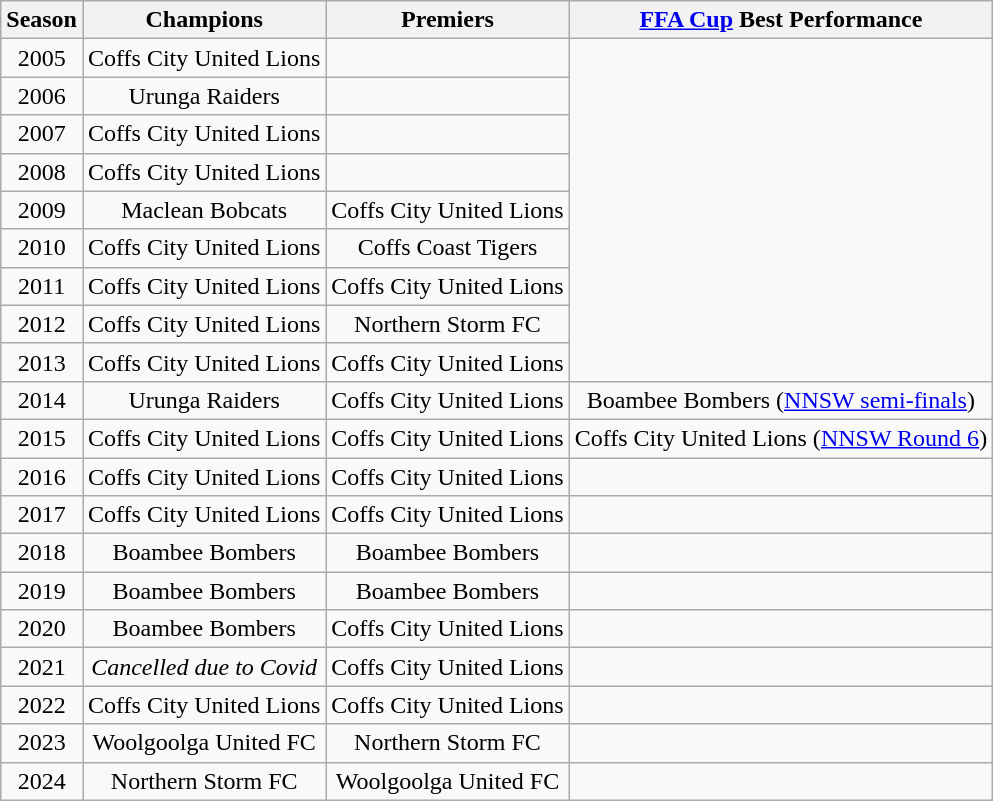<table class="wikitable" style="text-align: center;">
<tr>
<th>Season</th>
<th>Champions</th>
<th>Premiers</th>
<th><a href='#'>FFA Cup</a> Best Performance</th>
</tr>
<tr>
<td>2005</td>
<td>Coffs City United Lions</td>
<td></td>
</tr>
<tr>
<td>2006</td>
<td>Urunga Raiders</td>
<td></td>
</tr>
<tr>
<td>2007</td>
<td>Coffs City United Lions</td>
<td></td>
</tr>
<tr>
<td>2008</td>
<td>Coffs City United Lions</td>
<td></td>
</tr>
<tr>
<td>2009</td>
<td>Maclean Bobcats</td>
<td>Coffs City United Lions</td>
</tr>
<tr>
<td>2010</td>
<td>Coffs City United Lions</td>
<td>Coffs Coast Tigers</td>
</tr>
<tr>
<td>2011</td>
<td>Coffs City United Lions</td>
<td>Coffs City United Lions</td>
</tr>
<tr>
<td>2012</td>
<td>Coffs City United Lions</td>
<td>Northern Storm FC</td>
</tr>
<tr>
<td>2013</td>
<td>Coffs City United Lions</td>
<td>Coffs City United Lions</td>
</tr>
<tr>
<td>2014</td>
<td>Urunga Raiders</td>
<td>Coffs City United Lions</td>
<td>Boambee Bombers (<a href='#'>NNSW semi-finals</a>)</td>
</tr>
<tr>
<td>2015</td>
<td>Coffs City United Lions</td>
<td>Coffs City United Lions</td>
<td>Coffs City United Lions (<a href='#'>NNSW Round 6</a>)</td>
</tr>
<tr>
<td>2016</td>
<td>Coffs City United Lions</td>
<td>Coffs City United Lions</td>
<td></td>
</tr>
<tr>
<td>2017</td>
<td>Coffs City United Lions</td>
<td>Coffs City United Lions</td>
<td></td>
</tr>
<tr>
<td>2018</td>
<td>Boambee Bombers</td>
<td>Boambee Bombers</td>
<td></td>
</tr>
<tr>
<td>2019</td>
<td>Boambee Bombers</td>
<td>Boambee Bombers</td>
<td></td>
</tr>
<tr>
<td>2020</td>
<td>Boambee Bombers</td>
<td>Coffs City United Lions</td>
<td></td>
</tr>
<tr>
<td>2021</td>
<td><em>Cancelled due to Covid</em></td>
<td>Coffs City United Lions</td>
<td></td>
</tr>
<tr>
<td>2022</td>
<td>Coffs City United Lions</td>
<td>Coffs City United Lions</td>
<td></td>
</tr>
<tr>
<td>2023</td>
<td>Woolgoolga United FC</td>
<td>Northern Storm FC</td>
<td></td>
</tr>
<tr>
<td>2024</td>
<td>Northern Storm FC</td>
<td>Woolgoolga United FC</td>
<td></td>
</tr>
</table>
